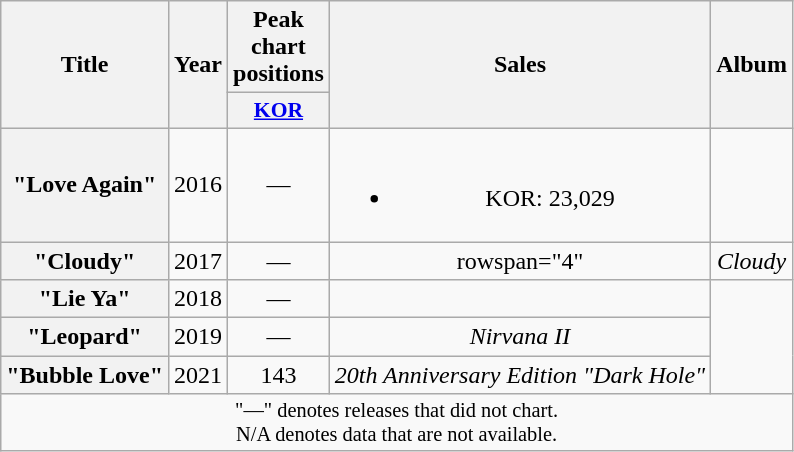<table class="wikitable plainrowheaders" style="text-align:center">
<tr>
<th scope="col" rowspan="2">Title</th>
<th scope="col" rowspan="2">Year</th>
<th scope="col">Peak chart<br>positions</th>
<th scope="col" rowspan="2">Sales</th>
<th scope="col" rowspan="2">Album</th>
</tr>
<tr>
<th scope="col" style="font-size:90%; width:2.5em"><a href='#'>KOR</a><br></th>
</tr>
<tr>
<th scope="row">"Love Again" <br></th>
<td>2016</td>
<td>—</td>
<td><br><ul><li>KOR: 23,029</li></ul></td>
<td></td>
</tr>
<tr>
<th scope="row">"Cloudy" <br></th>
<td>2017</td>
<td>—</td>
<td>rowspan="4" </td>
<td><em>Cloudy</em></td>
</tr>
<tr>
<th scope="row">"Lie Ya" <br></th>
<td>2018</td>
<td>—</td>
<td></td>
</tr>
<tr>
<th scope="row">"Leopard" <br></th>
<td>2019</td>
<td>—</td>
<td><em>Nirvana II</em></td>
</tr>
<tr>
<th scope="row">"Bubble Love" <br></th>
<td>2021</td>
<td>143</td>
<td><em>20th Anniversary Edition "Dark Hole"</em></td>
</tr>
<tr>
<td colspan="5" style="font-size:85%">"—" denotes releases that did not chart.<br>N/A denotes data that are not available.</td>
</tr>
</table>
